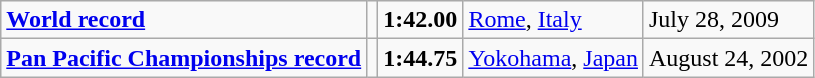<table class="wikitable">
<tr>
<td><strong><a href='#'>World record</a></strong></td>
<td></td>
<td><strong>1:42.00</strong></td>
<td><a href='#'>Rome</a>, <a href='#'>Italy</a></td>
<td>July 28, 2009</td>
</tr>
<tr>
<td><strong><a href='#'>Pan Pacific Championships record</a></strong></td>
<td></td>
<td><strong>1:44.75</strong></td>
<td><a href='#'>Yokohama</a>, <a href='#'>Japan</a></td>
<td>August 24, 2002</td>
</tr>
</table>
